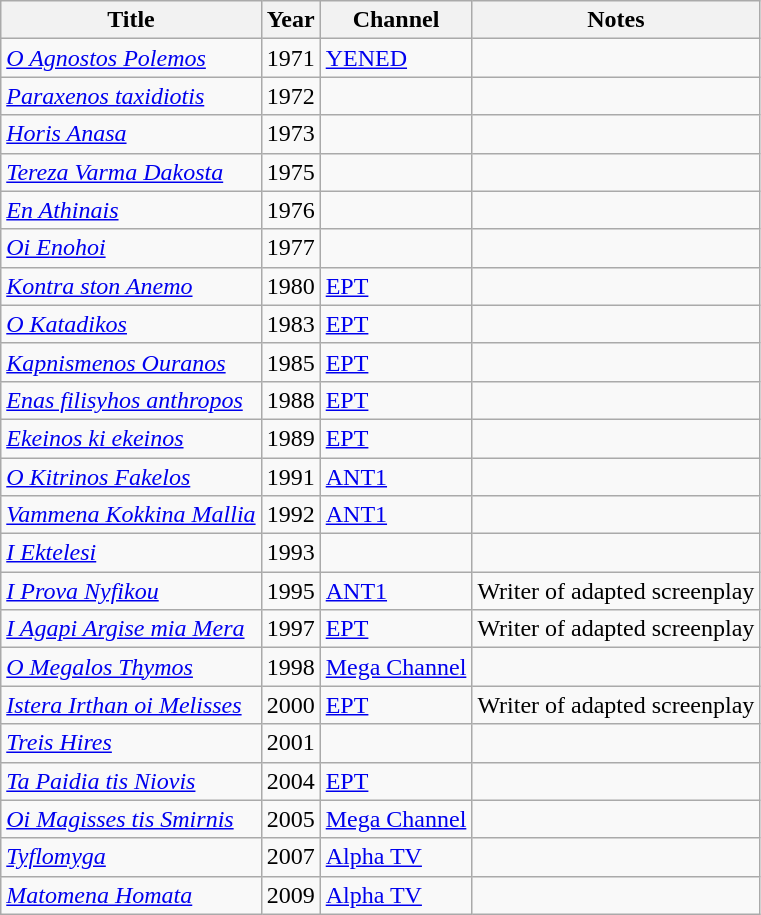<table class="wikitable sortable">
<tr>
<th>Title</th>
<th>Year</th>
<th>Channel</th>
<th>Notes</th>
</tr>
<tr>
<td><em><a href='#'>O Agnostos Polemos</a></em></td>
<td>1971</td>
<td><a href='#'>YENED</a></td>
<td></td>
</tr>
<tr>
<td><em><a href='#'>Paraxenos taxidiotis</a></em></td>
<td>1972</td>
<td></td>
<td></td>
</tr>
<tr>
<td><em><a href='#'>Horis Anasa</a></em></td>
<td>1973</td>
<td></td>
<td></td>
</tr>
<tr>
<td><em><a href='#'>Tereza Varma Dakosta</a></em></td>
<td>1975</td>
<td></td>
<td></td>
</tr>
<tr>
<td><em><a href='#'>En Athinais</a></em></td>
<td>1976</td>
<td></td>
<td></td>
</tr>
<tr>
<td><em><a href='#'>Oi Enohoi</a></em></td>
<td>1977</td>
<td></td>
<td></td>
</tr>
<tr>
<td><em><a href='#'>Kontra ston Anemo</a></em></td>
<td>1980</td>
<td><a href='#'>ΕΡΤ</a></td>
<td></td>
</tr>
<tr>
<td><em><a href='#'>O Katadikos</a></em></td>
<td>1983</td>
<td><a href='#'>ΕΡΤ</a></td>
<td></td>
</tr>
<tr>
<td><em><a href='#'>Kapnismenos Ouranos</a></em></td>
<td>1985</td>
<td><a href='#'>ΕΡΤ</a></td>
<td></td>
</tr>
<tr>
<td><em><a href='#'>Enas filisyhos anthropos</a></em></td>
<td>1988</td>
<td><a href='#'>ΕΡΤ</a></td>
<td></td>
</tr>
<tr>
<td><em><a href='#'>Ekeinos ki ekeinos </a></em></td>
<td>1989</td>
<td><a href='#'>ΕΡΤ</a></td>
<td></td>
</tr>
<tr>
<td><em><a href='#'>O Kitrinos Fakelos</a></em></td>
<td>1991</td>
<td><a href='#'>ANT1</a></td>
<td></td>
</tr>
<tr>
<td><em><a href='#'>Vammena Kokkina Mallia</a></em></td>
<td>1992</td>
<td><a href='#'>ANT1</a></td>
<td></td>
</tr>
<tr>
<td><em><a href='#'>I Ektelesi</a></em></td>
<td>1993</td>
<td></td>
<td></td>
</tr>
<tr>
<td><em><a href='#'>I Prova Nyfikou</a></em></td>
<td>1995</td>
<td><a href='#'>ANT1</a></td>
<td>Writer of adapted screenplay</td>
</tr>
<tr>
<td><em><a href='#'>I Agapi Argise mia Mera</a></em></td>
<td>1997</td>
<td><a href='#'>ΕΡΤ</a></td>
<td>Writer of adapted screenplay</td>
</tr>
<tr>
<td><em><a href='#'>O Megalos Thymos</a></em></td>
<td>1998</td>
<td><a href='#'>Mega Channel</a></td>
<td></td>
</tr>
<tr>
<td><em><a href='#'>Istera Irthan oi Melisses</a></em></td>
<td>2000</td>
<td><a href='#'>ΕΡΤ</a></td>
<td>Writer of adapted screenplay</td>
</tr>
<tr>
<td><em><a href='#'>Treis Hires</a></em></td>
<td>2001</td>
<td></td>
<td></td>
</tr>
<tr>
<td><em><a href='#'>Ta Paidia tis Niovis</a></em></td>
<td>2004</td>
<td><a href='#'>ΕΡΤ</a></td>
<td></td>
</tr>
<tr>
<td><em><a href='#'>Oi Μagisses tis Smirnis</a></em></td>
<td>2005</td>
<td><a href='#'>Mega Channel</a></td>
<td></td>
</tr>
<tr>
<td><em><a href='#'>Tyflomyga</a></em></td>
<td>2007</td>
<td><a href='#'>Alpha TV</a></td>
<td></td>
</tr>
<tr>
<td><em><a href='#'>Matomena Homata</a></em></td>
<td>2009</td>
<td><a href='#'>Alpha TV</a></td>
<td></td>
</tr>
</table>
